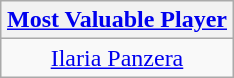<table class=wikitable style="text-align:center; margin:auto">
<tr>
<th><a href='#'>Most Valuable Player</a></th>
</tr>
<tr>
<td> <a href='#'>Ilaria Panzera</a></td>
</tr>
</table>
